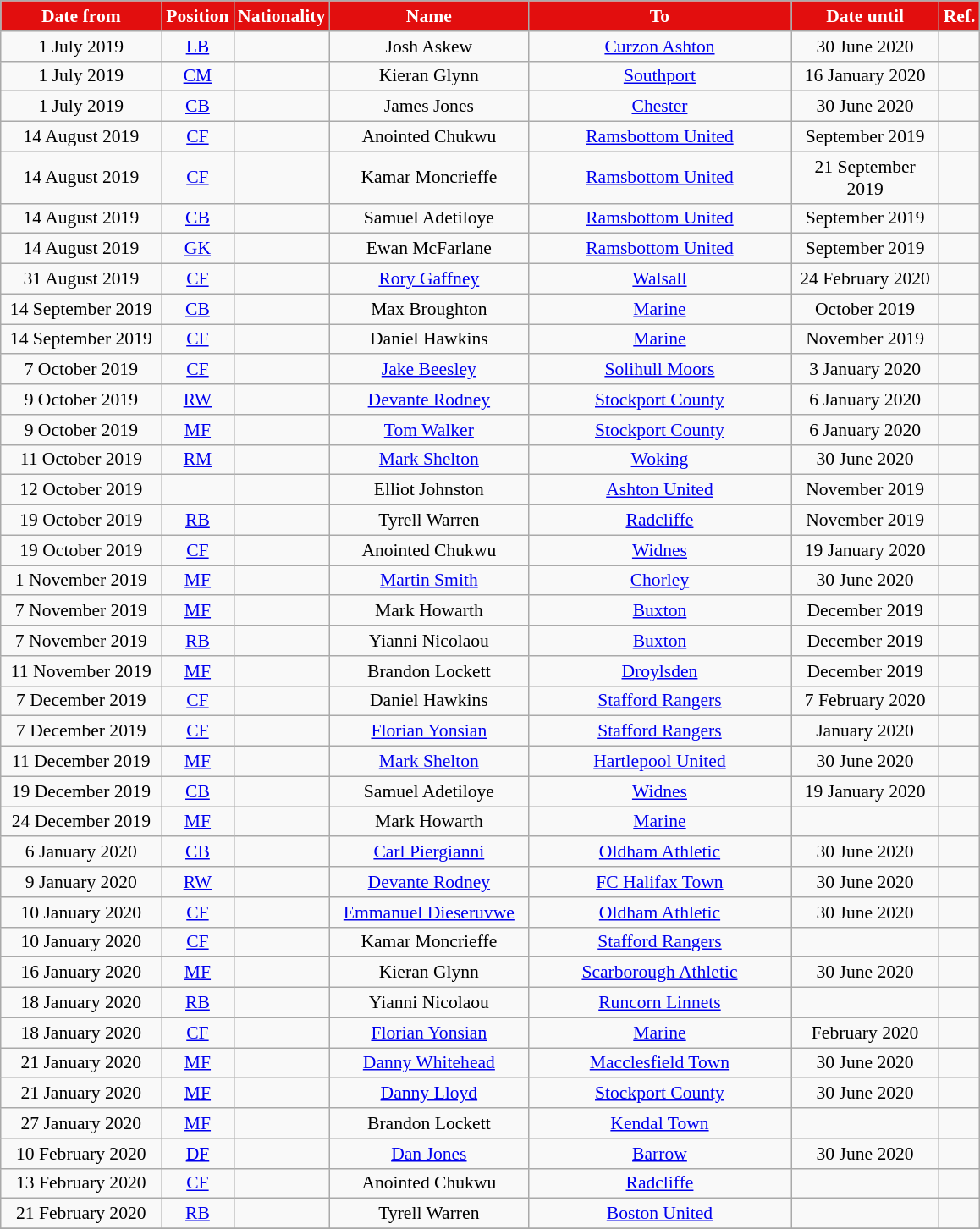<table class="wikitable"  style="text-align:center; font-size:90%; ">
<tr>
<th style="background:#e20e0e; color:#FFFFFF; width:120px;">Date from</th>
<th style="background:#e20e0e; color:#FFFFFF; width:50px;">Position</th>
<th style="background:#e20e0e; color:#FFFFFF; width:50px;">Nationality</th>
<th style="background:#e20e0e; color:#FFFFFF; width:150px;">Name</th>
<th style="background:#e20e0e; color:#FFFFFF; width:200px;">To</th>
<th style="background:#e20e0e; color:#FFFFFF; width:110px;">Date until</th>
<th style="background:#e20e0e; color:#FFFFFF; width:25px;">Ref.</th>
</tr>
<tr>
<td>1 July 2019</td>
<td><a href='#'>LB</a></td>
<td></td>
<td>Josh Askew</td>
<td> <a href='#'>Curzon Ashton</a></td>
<td>30 June 2020</td>
<td></td>
</tr>
<tr>
<td>1 July 2019</td>
<td><a href='#'>CM</a></td>
<td></td>
<td>Kieran Glynn</td>
<td> <a href='#'>Southport</a></td>
<td>16 January 2020</td>
<td></td>
</tr>
<tr>
<td>1 July 2019</td>
<td><a href='#'>CB</a></td>
<td></td>
<td>James Jones</td>
<td> <a href='#'>Chester</a></td>
<td>30 June 2020</td>
<td></td>
</tr>
<tr>
<td>14 August 2019</td>
<td><a href='#'>CF</a></td>
<td></td>
<td>Anointed Chukwu</td>
<td> <a href='#'>Ramsbottom United</a></td>
<td>September 2019</td>
<td></td>
</tr>
<tr>
<td>14 August 2019</td>
<td><a href='#'>CF</a></td>
<td></td>
<td>Kamar Moncrieffe</td>
<td> <a href='#'>Ramsbottom United</a></td>
<td>21 September 2019</td>
<td></td>
</tr>
<tr>
<td>14 August 2019</td>
<td><a href='#'>CB</a></td>
<td></td>
<td>Samuel Adetiloye</td>
<td> <a href='#'>Ramsbottom United</a></td>
<td>September 2019</td>
<td></td>
</tr>
<tr>
<td>14 August 2019</td>
<td><a href='#'>GK</a></td>
<td></td>
<td>Ewan McFarlane</td>
<td> <a href='#'>Ramsbottom United</a></td>
<td>September 2019</td>
<td></td>
</tr>
<tr>
<td>31 August 2019</td>
<td><a href='#'>CF</a></td>
<td></td>
<td><a href='#'>Rory Gaffney</a></td>
<td> <a href='#'>Walsall</a></td>
<td>24 February 2020</td>
<td></td>
</tr>
<tr>
<td>14 September 2019</td>
<td><a href='#'>CB</a></td>
<td></td>
<td>Max Broughton</td>
<td> <a href='#'>Marine</a></td>
<td>October 2019</td>
<td></td>
</tr>
<tr>
<td>14 September 2019</td>
<td><a href='#'>CF</a></td>
<td></td>
<td>Daniel Hawkins</td>
<td> <a href='#'>Marine</a></td>
<td>November 2019</td>
<td></td>
</tr>
<tr>
<td>7 October 2019</td>
<td><a href='#'>CF</a></td>
<td></td>
<td><a href='#'>Jake Beesley</a></td>
<td> <a href='#'>Solihull Moors</a></td>
<td>3 January 2020</td>
<td></td>
</tr>
<tr>
<td>9 October 2019</td>
<td><a href='#'>RW</a></td>
<td></td>
<td><a href='#'>Devante Rodney</a></td>
<td> <a href='#'>Stockport County</a></td>
<td>6 January 2020</td>
<td></td>
</tr>
<tr>
<td>9 October 2019</td>
<td><a href='#'>MF</a></td>
<td></td>
<td><a href='#'>Tom Walker</a></td>
<td> <a href='#'>Stockport County</a></td>
<td>6 January 2020</td>
<td></td>
</tr>
<tr>
<td>11 October 2019</td>
<td><a href='#'>RM</a></td>
<td></td>
<td><a href='#'>Mark Shelton</a></td>
<td> <a href='#'>Woking</a></td>
<td>30 June 2020</td>
<td></td>
</tr>
<tr>
<td>12 October 2019</td>
<td></td>
<td></td>
<td>Elliot Johnston</td>
<td> <a href='#'>Ashton United</a></td>
<td>November 2019</td>
<td></td>
</tr>
<tr>
<td>19 October 2019</td>
<td><a href='#'>RB</a></td>
<td></td>
<td>Tyrell Warren</td>
<td> <a href='#'>Radcliffe</a></td>
<td>November 2019</td>
<td></td>
</tr>
<tr>
<td>19 October 2019</td>
<td><a href='#'>CF</a></td>
<td></td>
<td>Anointed Chukwu</td>
<td> <a href='#'>Widnes</a></td>
<td>19 January 2020</td>
<td></td>
</tr>
<tr>
<td>1 November 2019</td>
<td><a href='#'>MF</a></td>
<td></td>
<td><a href='#'>Martin Smith</a></td>
<td> <a href='#'>Chorley</a></td>
<td>30 June 2020</td>
<td></td>
</tr>
<tr>
<td>7 November 2019</td>
<td><a href='#'>MF</a></td>
<td></td>
<td>Mark Howarth</td>
<td> <a href='#'>Buxton</a></td>
<td>December 2019</td>
<td></td>
</tr>
<tr>
<td>7 November 2019</td>
<td><a href='#'>RB</a></td>
<td></td>
<td>Yianni Nicolaou</td>
<td> <a href='#'>Buxton</a></td>
<td>December 2019</td>
<td></td>
</tr>
<tr>
<td>11 November 2019</td>
<td><a href='#'>MF</a></td>
<td></td>
<td>Brandon Lockett</td>
<td> <a href='#'>Droylsden</a></td>
<td>December 2019</td>
<td></td>
</tr>
<tr>
<td>7 December 2019</td>
<td><a href='#'>CF</a></td>
<td></td>
<td>Daniel Hawkins</td>
<td> <a href='#'>Stafford Rangers</a></td>
<td>7 February 2020</td>
<td></td>
</tr>
<tr>
<td>7 December 2019</td>
<td><a href='#'>CF</a></td>
<td></td>
<td><a href='#'>Florian Yonsian</a></td>
<td> <a href='#'>Stafford Rangers</a></td>
<td>January 2020</td>
<td></td>
</tr>
<tr>
<td>11 December 2019</td>
<td><a href='#'>MF</a></td>
<td></td>
<td><a href='#'>Mark Shelton</a></td>
<td> <a href='#'>Hartlepool United</a></td>
<td>30 June 2020</td>
<td></td>
</tr>
<tr>
<td>19 December 2019</td>
<td><a href='#'>CB</a></td>
<td></td>
<td>Samuel Adetiloye</td>
<td> <a href='#'>Widnes</a></td>
<td>19 January 2020</td>
<td></td>
</tr>
<tr>
<td>24 December 2019</td>
<td><a href='#'>MF</a></td>
<td></td>
<td>Mark Howarth</td>
<td> <a href='#'>Marine</a></td>
<td></td>
<td></td>
</tr>
<tr>
<td>6 January 2020</td>
<td><a href='#'>CB</a></td>
<td></td>
<td><a href='#'>Carl Piergianni</a></td>
<td> <a href='#'>Oldham Athletic</a></td>
<td>30 June 2020</td>
<td></td>
</tr>
<tr>
<td>9 January 2020</td>
<td><a href='#'>RW</a></td>
<td></td>
<td><a href='#'>Devante Rodney</a></td>
<td> <a href='#'>FC Halifax Town</a></td>
<td>30 June 2020</td>
<td></td>
</tr>
<tr>
<td>10 January 2020</td>
<td><a href='#'>CF</a></td>
<td></td>
<td><a href='#'>Emmanuel Dieseruvwe</a></td>
<td> <a href='#'>Oldham Athletic</a></td>
<td>30 June 2020</td>
<td></td>
</tr>
<tr>
<td>10 January 2020</td>
<td><a href='#'>CF</a></td>
<td></td>
<td>Kamar Moncrieffe</td>
<td> <a href='#'>Stafford Rangers</a></td>
<td></td>
<td></td>
</tr>
<tr>
<td>16 January 2020</td>
<td><a href='#'>MF</a></td>
<td></td>
<td>Kieran Glynn</td>
<td> <a href='#'>Scarborough Athletic</a></td>
<td>30 June 2020</td>
<td></td>
</tr>
<tr>
<td>18 January 2020</td>
<td><a href='#'>RB</a></td>
<td></td>
<td>Yianni Nicolaou</td>
<td> <a href='#'>Runcorn Linnets</a></td>
<td></td>
<td></td>
</tr>
<tr>
<td>18 January 2020</td>
<td><a href='#'>CF</a></td>
<td></td>
<td><a href='#'>Florian Yonsian</a></td>
<td> <a href='#'>Marine</a></td>
<td>February 2020</td>
<td></td>
</tr>
<tr>
<td>21 January 2020</td>
<td><a href='#'>MF</a></td>
<td></td>
<td><a href='#'>Danny Whitehead</a></td>
<td> <a href='#'>Macclesfield Town</a></td>
<td>30 June 2020</td>
<td></td>
</tr>
<tr>
<td>21 January 2020</td>
<td><a href='#'>MF</a></td>
<td></td>
<td><a href='#'>Danny Lloyd</a></td>
<td> <a href='#'>Stockport County</a></td>
<td>30 June 2020</td>
<td></td>
</tr>
<tr>
<td>27 January 2020</td>
<td><a href='#'>MF</a></td>
<td></td>
<td>Brandon Lockett</td>
<td> <a href='#'>Kendal Town</a></td>
<td></td>
<td></td>
</tr>
<tr>
<td>10 February 2020</td>
<td><a href='#'>DF</a></td>
<td></td>
<td><a href='#'>Dan Jones</a></td>
<td> <a href='#'>Barrow</a></td>
<td>30 June 2020</td>
<td></td>
</tr>
<tr>
<td>13 February 2020</td>
<td><a href='#'>CF</a></td>
<td></td>
<td>Anointed Chukwu</td>
<td> <a href='#'>Radcliffe</a></td>
<td></td>
<td></td>
</tr>
<tr>
<td>21 February 2020</td>
<td><a href='#'>RB</a></td>
<td></td>
<td>Tyrell Warren</td>
<td> <a href='#'>Boston United</a></td>
<td></td>
<td></td>
</tr>
<tr>
</tr>
</table>
